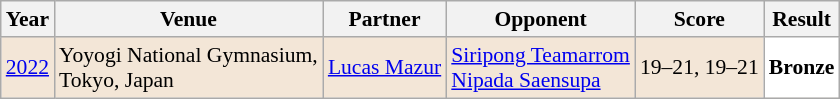<table class="sortable wikitable" style="font-size: 90%;">
<tr>
<th>Year</th>
<th>Venue</th>
<th>Partner</th>
<th>Opponent</th>
<th>Score</th>
<th>Result</th>
</tr>
<tr style="background:#F3E6D7">
<td align="center"><a href='#'>2022</a></td>
<td align="left">Yoyogi National Gymnasium,<br>Tokyo, Japan</td>
<td align="left"> <a href='#'>Lucas Mazur</a></td>
<td align="left"> <a href='#'>Siripong Teamarrom</a><br> <a href='#'>Nipada Saensupa</a></td>
<td align="left">19–21, 19–21</td>
<td style="text-align:left; background:white"> <strong>Bronze</strong></td>
</tr>
</table>
